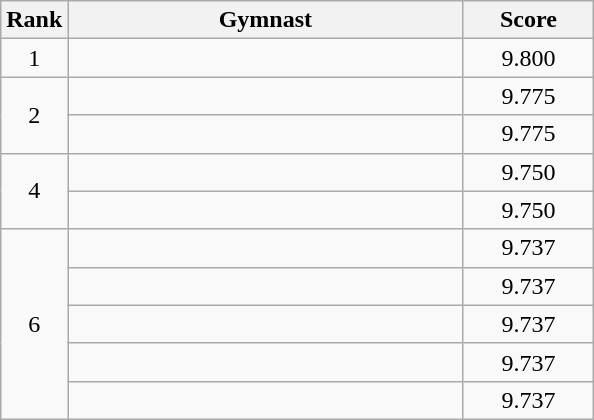<table class="wikitable" style="text-align:center">
<tr>
<th>Rank</th>
<th style="width:16em">Gymnast</th>
<th style="width:5em">Score</th>
</tr>
<tr>
<td>1</td>
<td align=left></td>
<td>9.800</td>
</tr>
<tr>
<td rowspan="2">2</td>
<td align=left></td>
<td>9.775</td>
</tr>
<tr>
<td align=left></td>
<td>9.775</td>
</tr>
<tr>
<td rowspan="2">4</td>
<td align=left></td>
<td>9.750</td>
</tr>
<tr>
<td align=left></td>
<td>9.750</td>
</tr>
<tr>
<td rowspan="5">6</td>
<td align=left></td>
<td>9.737</td>
</tr>
<tr>
<td align=left></td>
<td>9.737</td>
</tr>
<tr>
<td align=left></td>
<td>9.737</td>
</tr>
<tr>
<td align=left></td>
<td>9.737</td>
</tr>
<tr>
<td align=left></td>
<td>9.737</td>
</tr>
</table>
